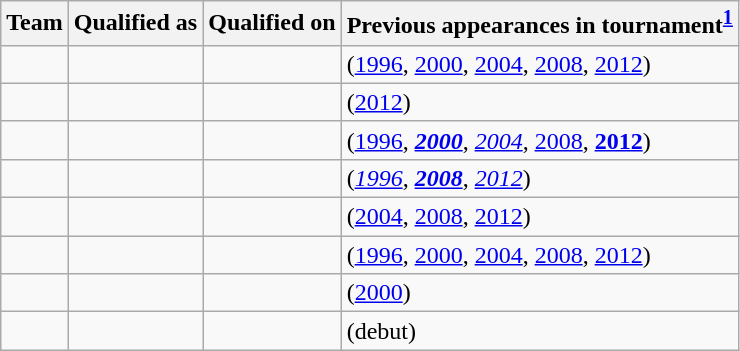<table class="wikitable sortable" style="text-align: left;">
<tr>
<th>Team</th>
<th>Qualified as</th>
<th>Qualified on</th>
<th>Previous appearances in tournament<sup><strong><a href='#'>1</a></strong></sup></th>
</tr>
<tr>
<td></td>
<td></td>
<td></td>
<td> (<a href='#'>1996</a>, <a href='#'>2000</a>, <a href='#'>2004</a>, <a href='#'>2008</a>, <a href='#'>2012</a>)</td>
</tr>
<tr>
<td></td>
<td></td>
<td></td>
<td> (<a href='#'>2012</a>)</td>
</tr>
<tr>
<td></td>
<td></td>
<td></td>
<td> (<a href='#'>1996</a>, <strong><em><a href='#'>2000</a></em></strong>, <em><a href='#'>2004</a></em>, <a href='#'>2008</a>, <strong><a href='#'>2012</a></strong>)</td>
</tr>
<tr>
<td></td>
<td></td>
<td></td>
<td> (<em><a href='#'>1996</a></em>, <strong><em><a href='#'>2008</a></em></strong>, <em><a href='#'>2012</a></em>)</td>
</tr>
<tr>
<td></td>
<td></td>
<td></td>
<td> (<a href='#'>2004</a>, <a href='#'>2008</a>, <a href='#'>2012</a>)</td>
</tr>
<tr>
<td></td>
<td></td>
<td></td>
<td> (<a href='#'>1996</a>, <a href='#'>2000</a>, <a href='#'>2004</a>, <a href='#'>2008</a>, <a href='#'>2012</a>)</td>
</tr>
<tr>
<td></td>
<td></td>
<td></td>
<td> (<a href='#'>2000</a>)</td>
</tr>
<tr>
<td></td>
<td></td>
<td></td>
<td> (debut)</td>
</tr>
</table>
